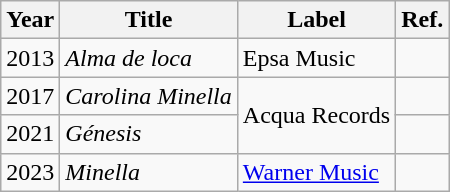<table class="wikitable">
<tr>
<th>Year</th>
<th>Title</th>
<th>Label</th>
<th>Ref.</th>
</tr>
<tr>
<td>2013</td>
<td><em>Alma de loca</em></td>
<td>Epsa Music</td>
<td></td>
</tr>
<tr>
<td>2017</td>
<td><em>Carolina Minella</em></td>
<td rowspan="2">Acqua Records</td>
<td></td>
</tr>
<tr>
<td>2021</td>
<td><em>Génesis</em></td>
<td></td>
</tr>
<tr>
<td>2023</td>
<td><em>Minella</em></td>
<td><a href='#'>Warner Music</a></td>
<td></td>
</tr>
</table>
